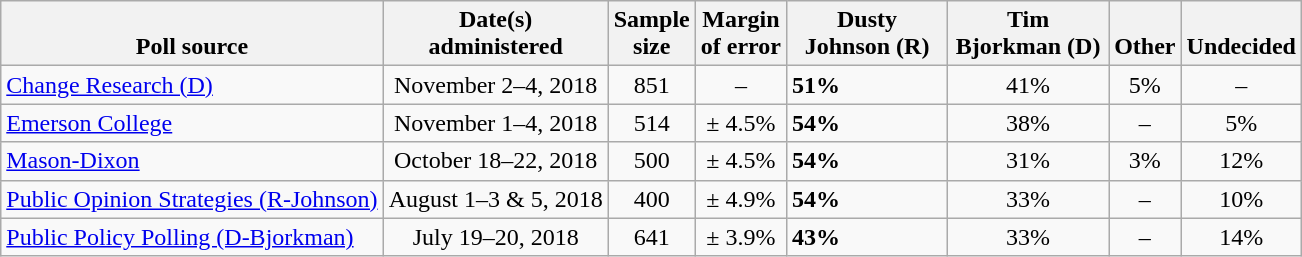<table class="wikitable">
<tr valign= bottom>
<th>Poll source</th>
<th>Date(s)<br>administered</th>
<th>Sample<br>size</th>
<th>Margin<br>of error</th>
<th style="width:100px;">Dusty<br>Johnson (R)</th>
<th style="width:100px;">Tim<br>Bjorkman (D)</th>
<th>Other</th>
<th>Undecided</th>
</tr>
<tr>
<td><a href='#'>Change Research (D)</a></td>
<td align=center>November 2–4, 2018</td>
<td align=center>851</td>
<td align=center>–</td>
<td><strong>51%</strong></td>
<td align=center>41%</td>
<td align=center>5%</td>
<td align=center>–</td>
</tr>
<tr>
<td><a href='#'>Emerson College</a></td>
<td align=center>November 1–4, 2018</td>
<td align=center>514</td>
<td align=center>± 4.5%</td>
<td><strong>54%</strong></td>
<td align=center>38%</td>
<td align=center>–</td>
<td align=center>5%</td>
</tr>
<tr>
<td><a href='#'>Mason-Dixon</a></td>
<td align=center>October 18–22, 2018</td>
<td align=center>500</td>
<td align=center>± 4.5%</td>
<td><strong>54%</strong></td>
<td align=center>31%</td>
<td align=center>3%</td>
<td align=center>12%</td>
</tr>
<tr>
<td><a href='#'>Public Opinion Strategies (R-Johnson)</a></td>
<td align=center>August 1–3 & 5, 2018</td>
<td align=center>400</td>
<td align=center>± 4.9%</td>
<td><strong>54%</strong></td>
<td align=center>33%</td>
<td align=center>–</td>
<td align=center>10%</td>
</tr>
<tr>
<td><a href='#'>Public Policy Polling (D-Bjorkman)</a></td>
<td align=center>July 19–20, 2018</td>
<td align=center>641</td>
<td align=center>± 3.9%</td>
<td><strong>43%</strong></td>
<td align=center>33%</td>
<td align=center>–</td>
<td align=center>14%</td>
</tr>
</table>
